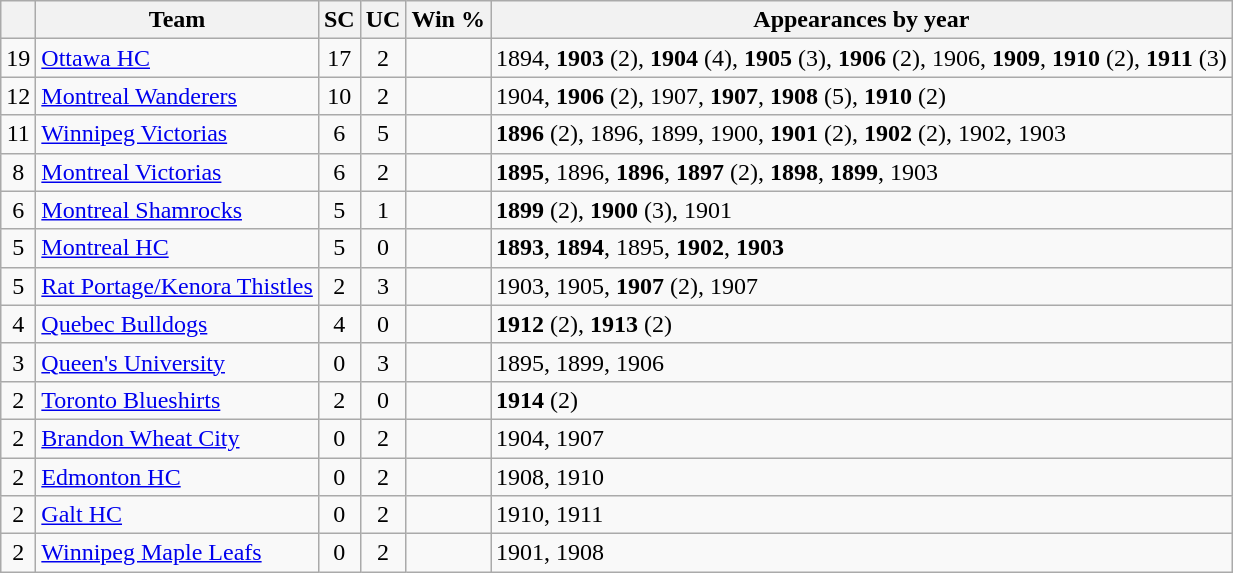<table class="wikitable sortable" border="1">
<tr align="center">
<th></th>
<th>Team</th>
<th>SC</th>
<th>UC</th>
<th>Win %</th>
<th>Appearances by year</th>
</tr>
<tr align="center">
<td>19</td>
<td align="left"><a href='#'>Ottawa HC</a></td>
<td>17</td>
<td>2</td>
<td></td>
<td align="left">1894, <strong>1903</strong> (2), <strong>1904</strong> (4), <strong>1905</strong> (3), <strong>1906</strong> (2), 1906, <strong>1909</strong>, <strong>1910</strong> (2), <strong>1911</strong> (3)</td>
</tr>
<tr align="center">
<td>12</td>
<td align="left"><a href='#'>Montreal Wanderers</a></td>
<td>10</td>
<td>2</td>
<td></td>
<td align="left">1904, <strong>1906</strong> (2), 1907, <strong>1907</strong>, <strong>1908</strong> (5), <strong>1910</strong> (2)</td>
</tr>
<tr align="center">
<td>11</td>
<td align="left"><a href='#'>Winnipeg Victorias</a></td>
<td>6</td>
<td>5</td>
<td></td>
<td align="left"><strong>1896</strong> (2), 1896, 1899, 1900, <strong>1901</strong> (2), <strong>1902</strong> (2), 1902, 1903</td>
</tr>
<tr align="center">
<td>8</td>
<td align="left"><a href='#'>Montreal Victorias</a></td>
<td>6</td>
<td>2</td>
<td></td>
<td align="left"><strong>1895</strong>, 1896, <strong>1896</strong>, <strong>1897</strong> (2), <strong>1898</strong>, <strong>1899</strong>, 1903</td>
</tr>
<tr align="center">
<td>6</td>
<td align="left"><a href='#'>Montreal Shamrocks</a></td>
<td>5</td>
<td>1</td>
<td></td>
<td align="left"><strong>1899</strong> (2), <strong>1900</strong> (3), 1901</td>
</tr>
<tr align="center">
<td>5</td>
<td align="left"><a href='#'>Montreal HC</a></td>
<td>5</td>
<td>0</td>
<td></td>
<td align="left"><strong>1893</strong>, <strong>1894</strong>, 1895, <strong>1902</strong>, <strong>1903</strong></td>
</tr>
<tr align="center">
<td>5</td>
<td align="left"><a href='#'>Rat Portage/Kenora Thistles</a></td>
<td>2</td>
<td>3</td>
<td></td>
<td align="left">1903, 1905, <strong>1907</strong> (2), 1907</td>
</tr>
<tr align="center">
<td>4</td>
<td align="left"><a href='#'>Quebec Bulldogs</a></td>
<td>4</td>
<td>0</td>
<td></td>
<td align="left"><strong>1912</strong> (2), <strong>1913</strong> (2)</td>
</tr>
<tr align="center">
<td>3</td>
<td align="left"><a href='#'>Queen's University</a></td>
<td>0</td>
<td>3</td>
<td></td>
<td align="left">1895, 1899, 1906</td>
</tr>
<tr align="center">
<td>2</td>
<td align="left"><a href='#'>Toronto Blueshirts</a></td>
<td>2</td>
<td>0</td>
<td></td>
<td align="left"><strong>1914</strong> (2)</td>
</tr>
<tr align="center">
<td>2</td>
<td align="left"><a href='#'>Brandon Wheat City</a></td>
<td>0</td>
<td>2</td>
<td></td>
<td align="left">1904, 1907</td>
</tr>
<tr align="center">
<td>2</td>
<td align="left"><a href='#'>Edmonton HC</a></td>
<td>0</td>
<td>2</td>
<td></td>
<td align="left">1908, 1910</td>
</tr>
<tr align="center">
<td>2</td>
<td align="left"><a href='#'>Galt HC</a></td>
<td>0</td>
<td>2</td>
<td></td>
<td align="left">1910, 1911</td>
</tr>
<tr align="center">
<td>2</td>
<td align="left"><a href='#'>Winnipeg Maple Leafs</a></td>
<td>0</td>
<td>2</td>
<td></td>
<td align="left">1901, 1908</td>
</tr>
</table>
